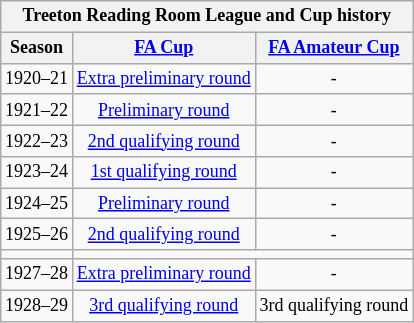<table class="wikitable collapsible" style="text-align:center;font-size:75%">
<tr>
<th colspan="7"><strong>Treeton Reading Room League and Cup history</strong></th>
</tr>
<tr>
<th>Season</th>
<th><a href='#'>FA Cup</a></th>
<th><a href='#'>FA Amateur Cup</a></th>
</tr>
<tr>
<td>1920–21</td>
<td><a href='#'>Extra preliminary round</a></td>
<td>-</td>
</tr>
<tr>
<td>1921–22</td>
<td><a href='#'>Preliminary round</a></td>
<td>-</td>
</tr>
<tr>
<td>1922–23</td>
<td><a href='#'>2nd qualifying round</a></td>
<td>-</td>
</tr>
<tr>
<td>1923–24</td>
<td><a href='#'>1st qualifying round</a></td>
<td>-</td>
</tr>
<tr>
<td>1924–25</td>
<td><a href='#'>Preliminary round</a></td>
<td>-</td>
</tr>
<tr>
<td>1925–26</td>
<td><a href='#'>2nd qualifying round</a></td>
<td>-</td>
</tr>
<tr>
<td></td>
</tr>
<tr>
<td>1927–28</td>
<td><a href='#'>Extra preliminary round</a></td>
<td>-</td>
</tr>
<tr>
<td>1928–29</td>
<td><a href='#'>3rd qualifying round</a></td>
<td>3rd qualifying round</td>
</tr>
</table>
